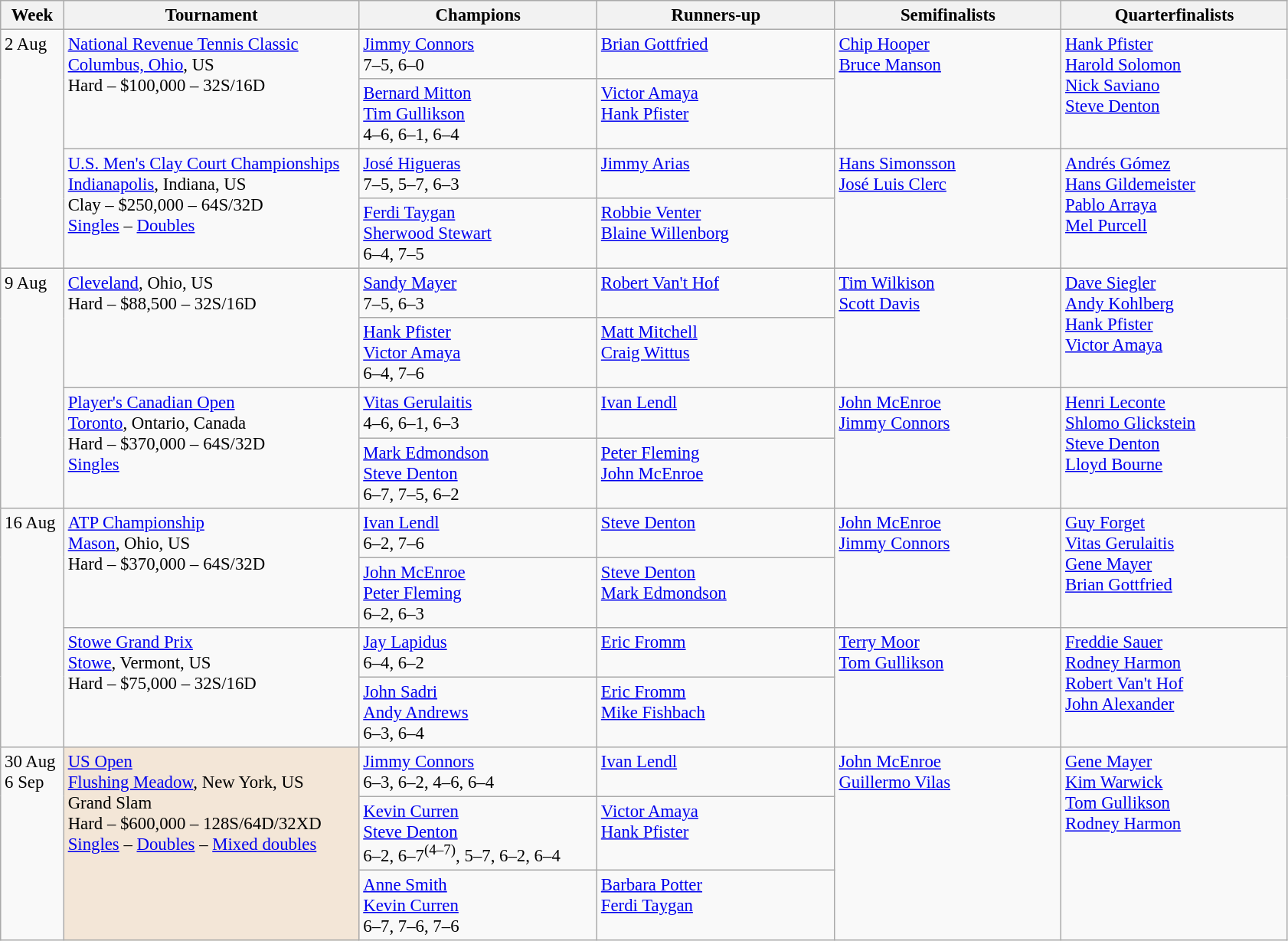<table class=wikitable style=font-size:95%>
<tr>
<th style="width:48px;">Week</th>
<th style="width:250px;">Tournament</th>
<th style="width:200px;">Champions</th>
<th style="width:200px;">Runners-up</th>
<th style="width:190px;">Semifinalists</th>
<th style="width:190px;">Quarterfinalists</th>
</tr>
<tr valign=top>
<td rowspan=4>2 Aug</td>
<td rowspan=2><a href='#'>National Revenue Tennis Classic</a> <br> <a href='#'>Columbus, Ohio</a>, US <br> Hard – $100,000 – 32S/16D</td>
<td> <a href='#'>Jimmy Connors</a> <br> 7–5, 6–0</td>
<td> <a href='#'>Brian Gottfried</a></td>
<td rowspan=2> <a href='#'>Chip Hooper</a> <br>  <a href='#'>Bruce Manson</a></td>
<td rowspan=2> <a href='#'>Hank Pfister</a> <br>  <a href='#'>Harold Solomon</a> <br>  <a href='#'>Nick Saviano</a> <br>  <a href='#'>Steve Denton</a></td>
</tr>
<tr valign=top>
<td> <a href='#'>Bernard Mitton</a> <br>  <a href='#'>Tim Gullikson</a> <br> 4–6, 6–1, 6–4</td>
<td> <a href='#'>Victor Amaya</a> <br>  <a href='#'>Hank Pfister</a></td>
</tr>
<tr valign=top>
<td rowspan="2"><a href='#'>U.S. Men's Clay Court Championships</a> <br> <a href='#'>Indianapolis</a>, Indiana, US <br> Clay – $250,000 – 64S/32D <br> <a href='#'>Singles</a> – <a href='#'>Doubles</a></td>
<td> <a href='#'>José Higueras</a> <br> 7–5, 5–7, 6–3</td>
<td> <a href='#'>Jimmy Arias</a></td>
<td rowspan=2> <a href='#'>Hans Simonsson</a> <br>  <a href='#'>José Luis Clerc</a></td>
<td rowspan=2> <a href='#'>Andrés Gómez</a> <br>  <a href='#'>Hans Gildemeister</a> <br>  <a href='#'>Pablo Arraya</a> <br>  <a href='#'>Mel Purcell</a></td>
</tr>
<tr valign=top>
<td> <a href='#'>Ferdi Taygan</a> <br>  <a href='#'>Sherwood Stewart</a> <br> 6–4, 7–5</td>
<td> <a href='#'>Robbie Venter</a> <br>  <a href='#'>Blaine Willenborg</a></td>
</tr>
<tr valign=top>
<td rowspan=4>9 Aug</td>
<td rowspan=2><a href='#'>Cleveland</a>, Ohio, US <br> Hard – $88,500 – 32S/16D</td>
<td> <a href='#'>Sandy Mayer</a> <br> 7–5, 6–3</td>
<td> <a href='#'>Robert Van't Hof</a></td>
<td rowspan=2> <a href='#'>Tim Wilkison</a> <br>  <a href='#'>Scott Davis</a></td>
<td rowspan=2> <a href='#'>Dave Siegler</a> <br>  <a href='#'>Andy Kohlberg</a> <br>  <a href='#'>Hank Pfister</a> <br>  <a href='#'>Victor Amaya</a></td>
</tr>
<tr valign=top>
<td> <a href='#'>Hank Pfister</a> <br>  <a href='#'>Victor Amaya</a> <br> 6–4, 7–6</td>
<td> <a href='#'>Matt Mitchell</a> <br>  <a href='#'>Craig Wittus</a></td>
</tr>
<tr valign=top>
<td rowspan="2"><a href='#'>Player's Canadian Open</a> <br> <a href='#'>Toronto</a>, Ontario, Canada <br> Hard – $370,000 – 64S/32D <br> <a href='#'>Singles</a></td>
<td> <a href='#'>Vitas Gerulaitis</a> <br> 4–6, 6–1, 6–3</td>
<td> <a href='#'>Ivan Lendl</a></td>
<td rowspan=2> <a href='#'>John McEnroe</a> <br>  <a href='#'>Jimmy Connors</a></td>
<td rowspan=2> <a href='#'>Henri Leconte</a> <br>  <a href='#'>Shlomo Glickstein</a> <br>  <a href='#'>Steve Denton</a> <br>  <a href='#'>Lloyd Bourne</a></td>
</tr>
<tr valign=top>
<td> <a href='#'>Mark Edmondson</a> <br>  <a href='#'>Steve Denton</a> <br> 6–7, 7–5, 6–2</td>
<td> <a href='#'>Peter Fleming</a> <br>  <a href='#'>John McEnroe</a></td>
</tr>
<tr valign=top>
<td rowspan=4>16 Aug</td>
<td rowspan="2"><a href='#'>ATP Championship</a> <br> <a href='#'>Mason</a>, Ohio, US <br> Hard – $370,000 – 64S/32D</td>
<td> <a href='#'>Ivan Lendl</a> <br> 6–2, 7–6</td>
<td> <a href='#'>Steve Denton</a></td>
<td rowspan=2> <a href='#'>John McEnroe</a> <br>  <a href='#'>Jimmy Connors</a></td>
<td rowspan=2> <a href='#'>Guy Forget</a> <br>  <a href='#'>Vitas Gerulaitis</a> <br>  <a href='#'>Gene Mayer</a> <br>  <a href='#'>Brian Gottfried</a></td>
</tr>
<tr valign=top>
<td> <a href='#'>John McEnroe</a> <br>  <a href='#'>Peter Fleming</a> <br> 6–2, 6–3</td>
<td> <a href='#'>Steve Denton</a> <br>  <a href='#'>Mark Edmondson</a></td>
</tr>
<tr valign=top>
<td rowspan=2><a href='#'>Stowe Grand Prix</a> <br> <a href='#'>Stowe</a>, Vermont, US <br> Hard – $75,000 – 32S/16D</td>
<td> <a href='#'>Jay Lapidus</a> <br> 6–4, 6–2</td>
<td> <a href='#'>Eric Fromm</a></td>
<td rowspan=2> <a href='#'>Terry Moor</a> <br>  <a href='#'>Tom Gullikson</a></td>
<td rowspan=2> <a href='#'>Freddie Sauer</a> <br>  <a href='#'>Rodney Harmon</a> <br>  <a href='#'>Robert Van't Hof</a> <br>  <a href='#'>John Alexander</a></td>
</tr>
<tr valign=top>
<td> <a href='#'>John Sadri</a> <br>  <a href='#'>Andy Andrews</a> <br> 6–3, 6–4</td>
<td> <a href='#'>Eric Fromm</a> <br>  <a href='#'>Mike Fishbach</a></td>
</tr>
<tr valign=top>
<td rowspan=3>30 Aug<br>6 Sep</td>
<td style="background:#f3e6d7;" rowspan=3><a href='#'>US Open</a> <br> <a href='#'>Flushing Meadow</a>, New York, US <br> Grand Slam <br> Hard – $600,000 – 128S/64D/32XD <br> <a href='#'>Singles</a> – <a href='#'>Doubles</a> – <a href='#'>Mixed doubles</a></td>
<td> <a href='#'>Jimmy Connors</a> <br> 6–3, 6–2, 4–6, 6–4</td>
<td> <a href='#'>Ivan Lendl</a></td>
<td rowspan=3> <a href='#'>John McEnroe</a> <br>  <a href='#'>Guillermo Vilas</a></td>
<td rowspan=3> <a href='#'>Gene Mayer</a> <br>  <a href='#'>Kim Warwick</a> <br>  <a href='#'>Tom Gullikson</a> <br>  <a href='#'>Rodney Harmon</a></td>
</tr>
<tr valign=top>
<td> <a href='#'>Kevin Curren</a> <br>  <a href='#'>Steve Denton</a> <br> 6–2, 6–7<sup>(4–7)</sup>, 5–7, 6–2, 6–4</td>
<td> <a href='#'>Victor Amaya</a> <br>  <a href='#'>Hank Pfister</a></td>
</tr>
<tr valign=top>
<td> <a href='#'>Anne Smith</a> <br>  <a href='#'>Kevin Curren</a> <br> 6–7, 7–6, 7–6</td>
<td> <a href='#'>Barbara Potter</a> <br>  <a href='#'>Ferdi Taygan</a></td>
</tr>
</table>
